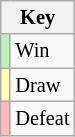<table class="wikitable" style="font-size: 85%">
<tr>
<th colspan="2">Key</th>
</tr>
<tr>
<td bgcolor=#BBF3BB></td>
<td>Win</td>
</tr>
<tr>
<td bgcolor=#FFFFBB></td>
<td>Draw</td>
</tr>
<tr>
<td bgcolor=#FFBBBB></td>
<td>Defeat</td>
</tr>
</table>
